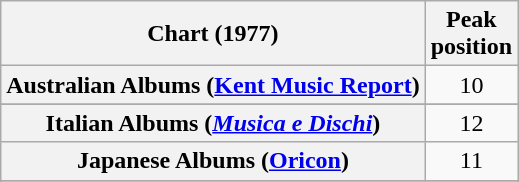<table class="wikitable sortable plainrowheaders">
<tr>
<th scope="col">Chart (1977)</th>
<th scope="col">Peak<br>position</th>
</tr>
<tr>
<th scope="row">Australian Albums (<a href='#'>Kent Music Report</a>)</th>
<td align="center">10</td>
</tr>
<tr>
</tr>
<tr>
</tr>
<tr>
</tr>
<tr>
<th scope="row">Italian Albums (<em><a href='#'>Musica e Dischi</a></em>)</th>
<td align="center">12</td>
</tr>
<tr>
<th scope="row">Japanese Albums (<a href='#'>Oricon</a>)</th>
<td align="center">11</td>
</tr>
<tr>
</tr>
<tr>
</tr>
<tr>
</tr>
<tr>
</tr>
<tr>
</tr>
</table>
